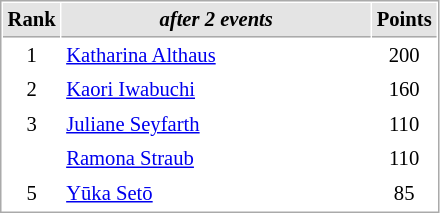<table cellspacing="1" cellpadding="3" style="border:1px solid #AAAAAA;font-size:86%">
<tr bgcolor="#E4E4E4">
<th style="border-bottom:1px solid #AAAAAA" width=10>Rank</th>
<th style="border-bottom:1px solid #AAAAAA" width=200><em>after 2 events</em></th>
<th style="border-bottom:1px solid #AAAAAA" width=20>Points</th>
</tr>
<tr>
<td align=center>1</td>
<td> <a href='#'>Katharina Althaus</a></td>
<td align=center>200</td>
</tr>
<tr>
<td align=center>2</td>
<td> <a href='#'>Kaori Iwabuchi</a></td>
<td align=center>160</td>
</tr>
<tr>
<td align=center>3</td>
<td> <a href='#'>Juliane Seyfarth</a></td>
<td align=center>110</td>
</tr>
<tr>
<td align=center></td>
<td> <a href='#'>Ramona Straub</a></td>
<td align=center>110</td>
</tr>
<tr>
<td align=center>5</td>
<td> <a href='#'>Yūka Setō</a></td>
<td align=center>85</td>
</tr>
</table>
